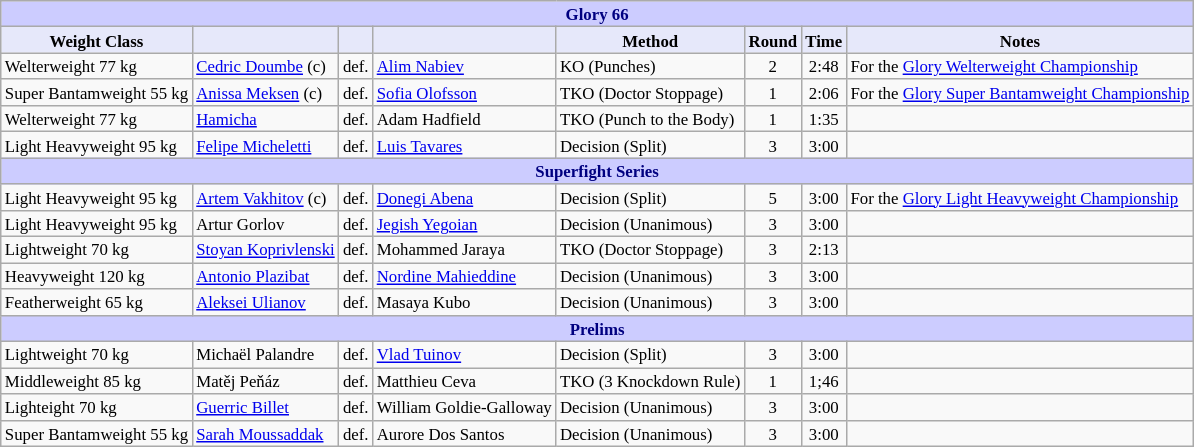<table class="wikitable" style="font-size: 70%;">
<tr>
<th colspan="8" style="background-color: #ccf; color: #000080; text-align: center;"><strong>Glory 66</strong></th>
</tr>
<tr>
<th colspan="1" style="background-color: #E6E8FA; color: #000000; text-align: center;">Weight Class</th>
<th colspan="1" style="background-color: #E6E8FA; color: #000000; text-align: center;"></th>
<th colspan="1" style="background-color: #E6E8FA; color: #000000; text-align: center;"></th>
<th colspan="1" style="background-color: #E6E8FA; color: #000000; text-align: center;"></th>
<th colspan="1" style="background-color: #E6E8FA; color: #000000; text-align: center;">Method</th>
<th colspan="1" style="background-color: #E6E8FA; color: #000000; text-align: center;">Round</th>
<th colspan="1" style="background-color: #E6E8FA; color: #000000; text-align: center;">Time</th>
<th colspan="1" style="background-color: #E6E8FA; color: #000000; text-align: center;">Notes</th>
</tr>
<tr>
<td>Welterweight 77 kg</td>
<td> <a href='#'>Cedric Doumbe</a> (c)</td>
<td align=center>def.</td>
<td> <a href='#'>Alim Nabiev</a></td>
<td>KO (Punches)</td>
<td align=center>2</td>
<td align=center>2:48</td>
<td>For the <a href='#'>Glory Welterweight Championship</a></td>
</tr>
<tr>
<td>Super Bantamweight 55 kg</td>
<td> <a href='#'>Anissa Meksen</a> (c)</td>
<td align=center>def.</td>
<td> <a href='#'>Sofia Olofsson</a></td>
<td>TKO (Doctor Stoppage)</td>
<td align=center>1</td>
<td align=center>2:06</td>
<td>For the <a href='#'>Glory Super Bantamweight Championship</a></td>
</tr>
<tr>
<td>Welterweight 77 kg</td>
<td> <a href='#'>Hamicha</a></td>
<td align=center>def.</td>
<td> Adam Hadfield</td>
<td>TKO (Punch to the Body)</td>
<td align=center>1</td>
<td align=center>1:35</td>
<td></td>
</tr>
<tr>
<td>Light Heavyweight 95 kg</td>
<td> <a href='#'>Felipe Micheletti</a></td>
<td align=center>def.</td>
<td> <a href='#'>Luis Tavares</a></td>
<td>Decision (Split)</td>
<td align=center>3</td>
<td align=center>3:00</td>
<td></td>
</tr>
<tr>
<th colspan="8" style="background-color: #ccf; color: #000080; text-align: center;"><strong>Superfight Series</strong></th>
</tr>
<tr>
<td>Light Heavyweight 95 kg</td>
<td> <a href='#'>Artem Vakhitov</a> (c)</td>
<td align=center>def.</td>
<td> <a href='#'>Donegi Abena</a></td>
<td>Decision (Split)</td>
<td align=center>5</td>
<td align=center>3:00</td>
<td>For the <a href='#'>Glory Light Heavyweight Championship</a></td>
</tr>
<tr>
<td>Light Heavyweight 95 kg</td>
<td> Artur Gorlov</td>
<td align=center>def.</td>
<td> <a href='#'>Jegish Yegoian</a></td>
<td>Decision (Unanimous)</td>
<td align=center>3</td>
<td align=center>3:00</td>
<td></td>
</tr>
<tr>
<td>Lightweight 70 kg</td>
<td> <a href='#'>Stoyan Koprivlenski</a></td>
<td align=center>def.</td>
<td> Mohammed Jaraya</td>
<td>TKO (Doctor Stoppage)</td>
<td align=center>3</td>
<td align=center>2:13</td>
<td></td>
</tr>
<tr>
<td>Heavyweight 120 kg</td>
<td> <a href='#'>Antonio Plazibat</a></td>
<td align=center>def.</td>
<td> <a href='#'>Nordine Mahieddine</a></td>
<td>Decision (Unanimous)</td>
<td align=center>3</td>
<td align=center>3:00</td>
<td></td>
</tr>
<tr>
<td>Featherweight 65 kg</td>
<td> <a href='#'>Aleksei Ulianov</a></td>
<td align=center>def.</td>
<td> Masaya Kubo</td>
<td>Decision (Unanimous)</td>
<td align=center>3</td>
<td align=center>3:00</td>
<td></td>
</tr>
<tr>
<th colspan="8" style="background-color: #ccf; color: #000080; text-align: center;"><strong>Prelims</strong></th>
</tr>
<tr>
<td>Lightweight 70 kg</td>
<td> Michaël Palandre</td>
<td align=center>def.</td>
<td> <a href='#'>Vlad Tuinov</a></td>
<td>Decision (Split)</td>
<td align=center>3</td>
<td align=center>3:00</td>
<td></td>
</tr>
<tr>
<td>Middleweight 85 kg</td>
<td> Matěj Peňáz</td>
<td align=center>def.</td>
<td> Matthieu Ceva</td>
<td>TKO (3 Knockdown Rule)</td>
<td align=center>1</td>
<td align=center>1;46</td>
<td></td>
</tr>
<tr>
<td>Lighteight 70 kg</td>
<td> <a href='#'>Guerric Billet</a></td>
<td align=center>def.</td>
<td> William Goldie-Galloway</td>
<td>Decision (Unanimous)</td>
<td align=center>3</td>
<td align=center>3:00</td>
<td></td>
</tr>
<tr>
<td>Super Bantamweight 55 kg</td>
<td> <a href='#'>Sarah Moussaddak</a></td>
<td align=center>def.</td>
<td> Aurore Dos Santos</td>
<td>Decision (Unanimous)</td>
<td align=center>3</td>
<td align=center>3:00</td>
<td></td>
</tr>
</table>
